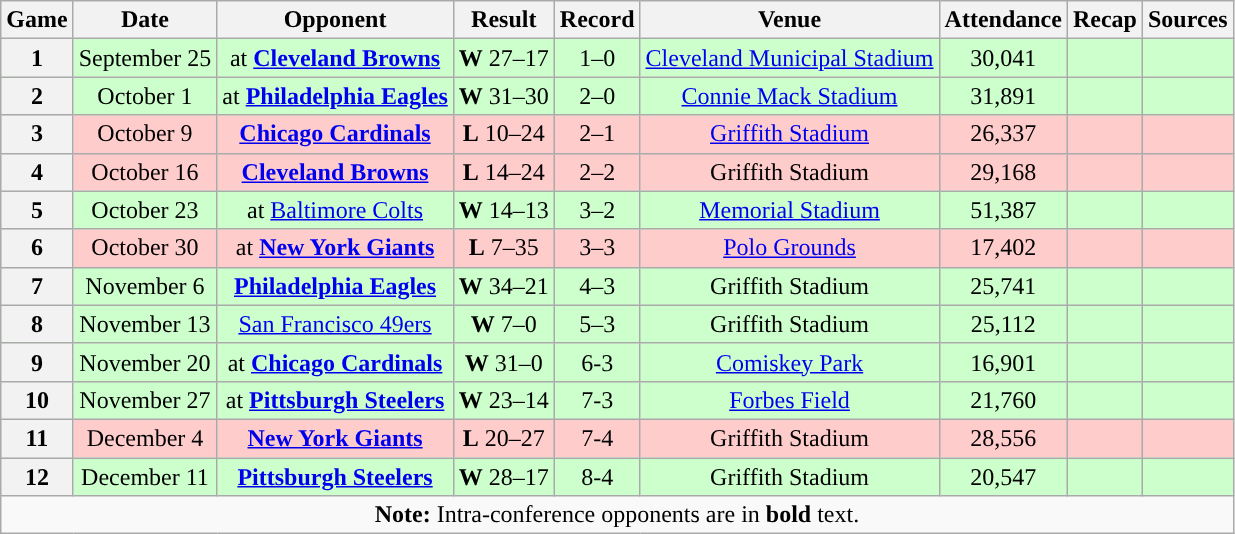<table class="wikitable" style="text-align:center">
<tr>
<th>Game</th>
<th>Date</th>
<th>Opponent</th>
<th>Result</th>
<th>Record</th>
<th>Venue</th>
<th>Attendance</th>
<th>Recap</th>
<th>Sources</th>
</tr>
<tr style="background:#cfc">
<th>1</th>
<td>September 25</td>
<td>at <strong><a href='#'>Cleveland Browns</a></strong></td>
<td><strong>W</strong> 27–17</td>
<td>1–0</td>
<td><a href='#'>Cleveland Municipal Stadium</a></td>
<td>30,041</td>
<td></td>
<td></td>
</tr>
<tr style="background:#cfc">
<th>2</th>
<td>October 1</td>
<td>at <strong><a href='#'>Philadelphia Eagles</a></strong></td>
<td><strong>W</strong> 31–30</td>
<td>2–0</td>
<td><a href='#'>Connie Mack Stadium</a></td>
<td>31,891</td>
<td></td>
<td></td>
</tr>
<tr style="background:#fcc">
<th>3</th>
<td>October 9</td>
<td><strong><a href='#'>Chicago Cardinals</a></strong></td>
<td><strong>L</strong> 10–24</td>
<td>2–1</td>
<td><a href='#'>Griffith Stadium</a></td>
<td>26,337</td>
<td></td>
<td></td>
</tr>
<tr style="background:#fcc">
<th>4</th>
<td>October 16</td>
<td><strong><a href='#'>Cleveland Browns</a></strong></td>
<td><strong>L</strong> 14–24</td>
<td>2–2</td>
<td>Griffith Stadium</td>
<td>29,168</td>
<td></td>
<td></td>
</tr>
<tr style="background:#cfc">
<th>5</th>
<td>October 23</td>
<td>at <a href='#'>Baltimore Colts</a></td>
<td><strong>W</strong> 14–13</td>
<td>3–2</td>
<td><a href='#'>Memorial Stadium</a></td>
<td>51,387</td>
<td></td>
<td></td>
</tr>
<tr style="background:#fcc">
<th>6</th>
<td>October 30</td>
<td>at <strong><a href='#'>New York Giants</a></strong></td>
<td><strong>L</strong> 7–35</td>
<td>3–3</td>
<td><a href='#'>Polo Grounds</a></td>
<td>17,402</td>
<td></td>
<td></td>
</tr>
<tr style="background:#cfc">
<th>7</th>
<td>November 6</td>
<td><strong><a href='#'>Philadelphia Eagles</a></strong></td>
<td><strong>W</strong> 34–21</td>
<td>4–3</td>
<td>Griffith Stadium</td>
<td>25,741</td>
<td></td>
<td></td>
</tr>
<tr style="background:#cfc">
<th>8</th>
<td>November 13</td>
<td><a href='#'>San Francisco 49ers</a></td>
<td><strong>W</strong> 7–0</td>
<td>5–3</td>
<td>Griffith Stadium</td>
<td>25,112</td>
<td></td>
<td></td>
</tr>
<tr style="background:#cfc">
<th>9</th>
<td>November 20</td>
<td>at <strong><a href='#'>Chicago Cardinals</a></strong></td>
<td><strong>W</strong> 31–0</td>
<td>6-3</td>
<td><a href='#'>Comiskey Park</a></td>
<td>16,901</td>
<td></td>
<td></td>
</tr>
<tr style="background:#cfc">
<th>10</th>
<td>November 27</td>
<td>at <strong><a href='#'>Pittsburgh Steelers</a></strong></td>
<td><strong>W</strong> 23–14</td>
<td>7-3</td>
<td><a href='#'>Forbes Field</a></td>
<td>21,760</td>
<td></td>
<td></td>
</tr>
<tr style="background:#fcc">
<th>11</th>
<td>December 4</td>
<td><strong><a href='#'>New York Giants</a></strong></td>
<td><strong>L</strong> 20–27</td>
<td>7-4</td>
<td>Griffith Stadium</td>
<td>28,556</td>
<td></td>
<td></td>
</tr>
<tr style="background:#cfc">
<th>12</th>
<td>December 11</td>
<td><strong><a href='#'>Pittsburgh Steelers</a></strong></td>
<td><strong>W</strong> 28–17</td>
<td>8-4</td>
<td>Griffith Stadium</td>
<td>20,547</td>
<td></td>
<td></td>
</tr>
<tr>
<td colspan="10"><strong>Note:</strong> Intra-conference opponents are in <strong>bold</strong> text.</td>
</tr>
</table>
